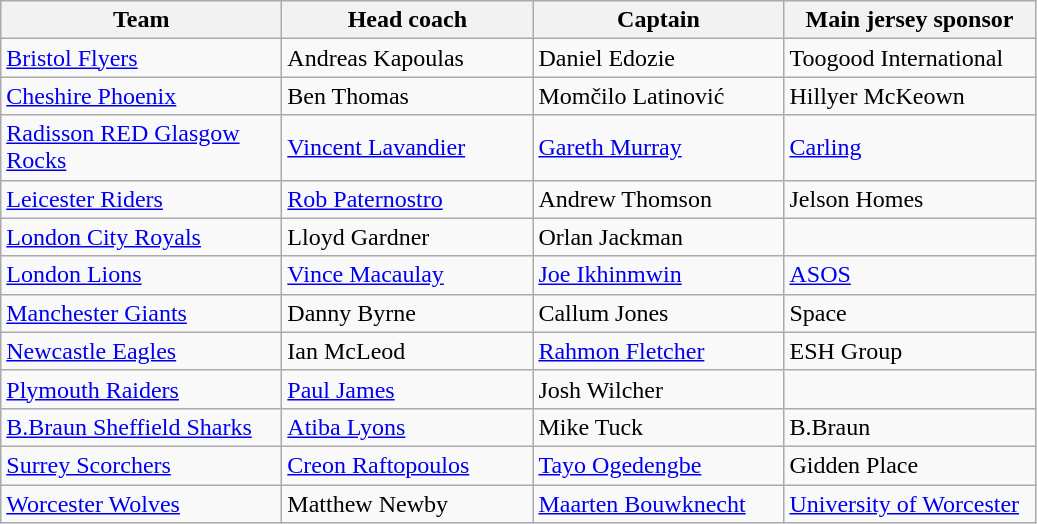<table class="wikitable sortable" style="text-align: left;">
<tr>
<th scope="col" style="width: 180px;">Team</th>
<th scope="col" style="width: 160px;">Head coach</th>
<th scope="col" style="width: 160px;">Captain</th>
<th scope="col" style="width: 160px;">Main jersey sponsor</th>
</tr>
<tr>
<td><a href='#'>Bristol Flyers</a></td>
<td> Andreas Kapoulas</td>
<td> Daniel Edozie</td>
<td>Toogood International</td>
</tr>
<tr>
<td><a href='#'>Cheshire Phoenix</a></td>
<td> Ben Thomas</td>
<td> Momčilo Latinović</td>
<td>Hillyer McKeown</td>
</tr>
<tr>
<td><a href='#'>Radisson RED Glasgow Rocks</a></td>
<td> <a href='#'>Vincent Lavandier</a></td>
<td> <a href='#'>Gareth Murray</a></td>
<td><a href='#'>Carling</a></td>
</tr>
<tr>
<td><a href='#'>Leicester Riders</a></td>
<td> <a href='#'>Rob Paternostro</a></td>
<td> Andrew Thomson</td>
<td>Jelson Homes</td>
</tr>
<tr>
<td><a href='#'>London City Royals</a></td>
<td> Lloyd Gardner</td>
<td> Orlan Jackman</td>
<td></td>
</tr>
<tr>
<td><a href='#'>London Lions</a></td>
<td> <a href='#'>Vince Macaulay</a></td>
<td> <a href='#'>Joe Ikhinmwin</a></td>
<td><a href='#'>ASOS</a></td>
</tr>
<tr>
<td><a href='#'>Manchester Giants</a></td>
<td> Danny Byrne</td>
<td> Callum Jones</td>
<td>Space</td>
</tr>
<tr>
<td><a href='#'>Newcastle Eagles</a></td>
<td> Ian McLeod</td>
<td> <a href='#'>Rahmon Fletcher</a></td>
<td>ESH Group</td>
</tr>
<tr>
<td><a href='#'>Plymouth Raiders</a></td>
<td> <a href='#'>Paul James</a></td>
<td> Josh Wilcher</td>
<td></td>
</tr>
<tr>
<td><a href='#'>B.Braun Sheffield Sharks</a></td>
<td> <a href='#'>Atiba Lyons</a></td>
<td> Mike Tuck</td>
<td>B.Braun</td>
</tr>
<tr>
<td><a href='#'>Surrey Scorchers</a></td>
<td> <a href='#'>Creon Raftopoulos</a></td>
<td> <a href='#'>Tayo Ogedengbe</a></td>
<td>Gidden Place</td>
</tr>
<tr>
<td><a href='#'>Worcester Wolves</a></td>
<td> Matthew Newby</td>
<td> <a href='#'>Maarten Bouwknecht</a></td>
<td><a href='#'>University of Worcester</a></td>
</tr>
</table>
